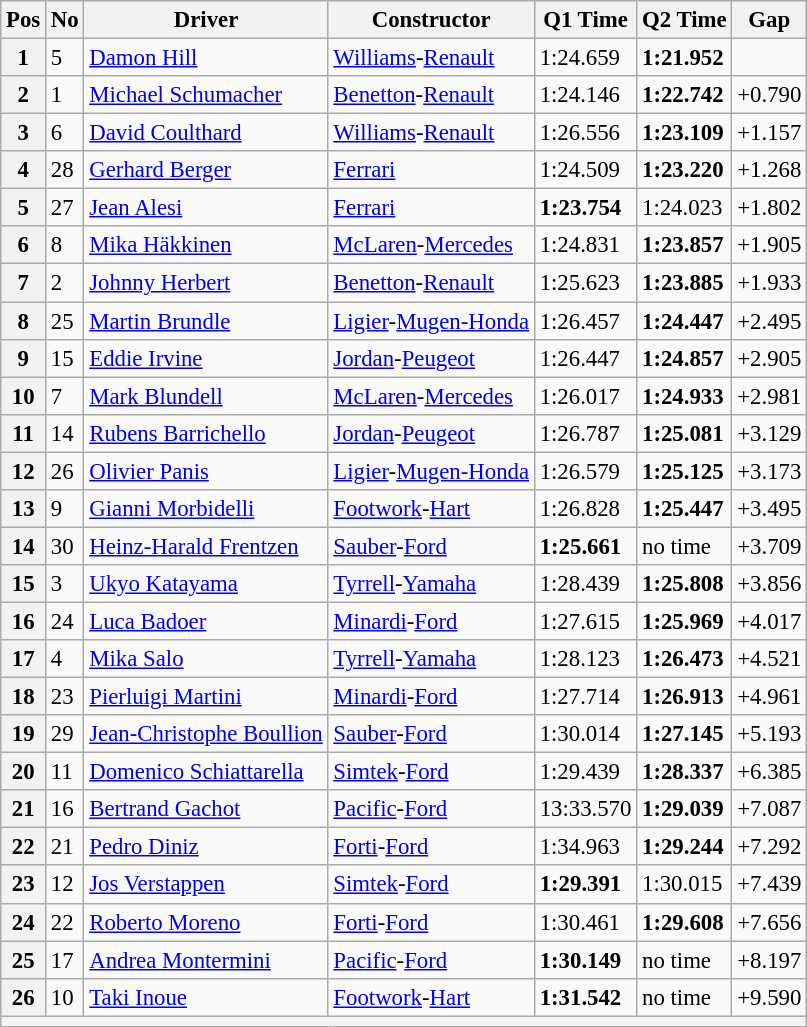<table class="wikitable sortable" style="font-size: 95%;">
<tr>
<th>Pos</th>
<th>No</th>
<th>Driver</th>
<th>Constructor</th>
<th>Q1 Time</th>
<th>Q2 Time</th>
<th>Gap</th>
</tr>
<tr>
<th>1</th>
<td>5</td>
<td> <a href='#'>Damon Hill</a></td>
<td><a href='#'>Williams</a>-<a href='#'>Renault</a></td>
<td>1:24.659</td>
<td><strong>1:21.952</strong></td>
<td></td>
</tr>
<tr>
<th>2</th>
<td>1</td>
<td> <a href='#'>Michael Schumacher</a></td>
<td><a href='#'>Benetton</a>-<a href='#'>Renault</a></td>
<td>1:24.146</td>
<td><strong>1:22.742</strong></td>
<td>+0.790</td>
</tr>
<tr>
<th>3</th>
<td>6</td>
<td> <a href='#'>David Coulthard</a></td>
<td><a href='#'>Williams</a>-<a href='#'>Renault</a></td>
<td>1:26.556</td>
<td><strong>1:23.109</strong></td>
<td>+1.157</td>
</tr>
<tr>
<th>4</th>
<td>28</td>
<td> <a href='#'>Gerhard Berger</a></td>
<td><a href='#'>Ferrari</a></td>
<td>1:24.509</td>
<td><strong>1:23.220</strong></td>
<td>+1.268</td>
</tr>
<tr>
<th>5</th>
<td>27</td>
<td> <a href='#'>Jean Alesi</a></td>
<td><a href='#'>Ferrari</a></td>
<td><strong>1:23.754</strong></td>
<td>1:24.023</td>
<td>+1.802</td>
</tr>
<tr>
<th>6</th>
<td>8</td>
<td> <a href='#'>Mika Häkkinen</a></td>
<td><a href='#'>McLaren</a>-<a href='#'>Mercedes</a></td>
<td>1:24.831</td>
<td><strong>1:23.857</strong></td>
<td>+1.905</td>
</tr>
<tr>
<th>7</th>
<td>2</td>
<td> <a href='#'>Johnny Herbert</a></td>
<td><a href='#'>Benetton</a>-<a href='#'>Renault</a></td>
<td>1:25.623</td>
<td><strong>1:23.885</strong></td>
<td>+1.933</td>
</tr>
<tr>
<th>8</th>
<td>25</td>
<td> <a href='#'>Martin Brundle</a></td>
<td><a href='#'>Ligier</a>-<a href='#'>Mugen-Honda</a></td>
<td>1:26.457</td>
<td><strong>1:24.447</strong></td>
<td>+2.495</td>
</tr>
<tr>
<th>9</th>
<td>15</td>
<td> <a href='#'>Eddie Irvine</a></td>
<td><a href='#'>Jordan</a>-<a href='#'>Peugeot</a></td>
<td>1:26.447</td>
<td><strong>1:24.857</strong></td>
<td>+2.905</td>
</tr>
<tr>
<th>10</th>
<td>7</td>
<td> <a href='#'>Mark Blundell</a></td>
<td><a href='#'>McLaren</a>-<a href='#'>Mercedes</a></td>
<td>1:26.017</td>
<td><strong>1:24.933</strong></td>
<td>+2.981</td>
</tr>
<tr>
<th>11</th>
<td>14</td>
<td> <a href='#'>Rubens Barrichello</a></td>
<td><a href='#'>Jordan</a>-<a href='#'>Peugeot</a></td>
<td>1:26.787</td>
<td><strong>1:25.081</strong></td>
<td>+3.129</td>
</tr>
<tr>
<th>12</th>
<td>26</td>
<td> <a href='#'>Olivier Panis</a></td>
<td><a href='#'>Ligier</a>-<a href='#'>Mugen-Honda</a></td>
<td>1:26.579</td>
<td><strong>1:25.125</strong></td>
<td>+3.173</td>
</tr>
<tr>
<th>13</th>
<td>9</td>
<td> <a href='#'>Gianni Morbidelli</a></td>
<td><a href='#'>Footwork</a>-<a href='#'>Hart</a></td>
<td>1:26.828</td>
<td><strong>1:25.447</strong></td>
<td>+3.495</td>
</tr>
<tr>
<th>14</th>
<td>30</td>
<td> <a href='#'>Heinz-Harald Frentzen</a></td>
<td><a href='#'>Sauber</a>-<a href='#'>Ford</a></td>
<td><strong>1:25.661</strong></td>
<td>no time</td>
<td>+3.709</td>
</tr>
<tr>
<th>15</th>
<td>3</td>
<td> <a href='#'>Ukyo Katayama</a></td>
<td><a href='#'>Tyrrell</a>-<a href='#'>Yamaha</a></td>
<td>1:28.439</td>
<td><strong>1:25.808</strong></td>
<td>+3.856</td>
</tr>
<tr>
<th>16</th>
<td>24</td>
<td> <a href='#'>Luca Badoer</a></td>
<td><a href='#'>Minardi</a>-<a href='#'>Ford</a></td>
<td>1:27.615</td>
<td><strong>1:25.969</strong></td>
<td>+4.017</td>
</tr>
<tr>
<th>17</th>
<td>4</td>
<td> <a href='#'>Mika Salo</a></td>
<td><a href='#'>Tyrrell</a>-<a href='#'>Yamaha</a></td>
<td>1:28.123</td>
<td><strong>1:26.473</strong></td>
<td>+4.521</td>
</tr>
<tr>
<th>18</th>
<td>23</td>
<td> <a href='#'>Pierluigi Martini</a></td>
<td><a href='#'>Minardi</a>-<a href='#'>Ford</a></td>
<td>1:27.714</td>
<td><strong>1:26.913</strong></td>
<td>+4.961</td>
</tr>
<tr>
<th>19</th>
<td>29</td>
<td> <a href='#'>Jean-Christophe Boullion</a></td>
<td><a href='#'>Sauber</a>-<a href='#'>Ford</a></td>
<td>1:30.014</td>
<td><strong>1:27.145</strong></td>
<td>+5.193</td>
</tr>
<tr>
<th>20</th>
<td>11</td>
<td> <a href='#'>Domenico Schiattarella</a></td>
<td><a href='#'>Simtek</a>-<a href='#'>Ford</a></td>
<td>1:29.439</td>
<td><strong>1:28.337</strong></td>
<td>+6.385</td>
</tr>
<tr>
<th>21</th>
<td>16</td>
<td> <a href='#'>Bertrand Gachot</a></td>
<td><a href='#'>Pacific</a>-<a href='#'>Ford</a></td>
<td>13:33.570</td>
<td><strong>1:29.039</strong></td>
<td>+7.087</td>
</tr>
<tr>
<th>22</th>
<td>21</td>
<td> <a href='#'>Pedro Diniz</a></td>
<td><a href='#'>Forti</a>-<a href='#'>Ford</a></td>
<td>1:34.963</td>
<td><strong>1:29.244</strong></td>
<td>+7.292</td>
</tr>
<tr>
<th>23</th>
<td>12</td>
<td> <a href='#'>Jos Verstappen</a></td>
<td><a href='#'>Simtek</a>-<a href='#'>Ford</a></td>
<td><strong>1:29.391</strong></td>
<td>1:30.015</td>
<td>+7.439</td>
</tr>
<tr>
<th>24</th>
<td>22</td>
<td> <a href='#'>Roberto Moreno</a></td>
<td><a href='#'>Forti</a>-<a href='#'>Ford</a></td>
<td>1:30.461</td>
<td><strong>1:29.608</strong></td>
<td>+7.656</td>
</tr>
<tr>
<th>25</th>
<td>17</td>
<td> <a href='#'>Andrea Montermini</a></td>
<td><a href='#'>Pacific</a>-<a href='#'>Ford</a></td>
<td><strong>1:30.149</strong></td>
<td>no time</td>
<td>+8.197</td>
</tr>
<tr>
<th>26</th>
<td>10</td>
<td> <a href='#'>Taki Inoue</a></td>
<td><a href='#'>Footwork</a>-<a href='#'>Hart</a></td>
<td><strong>1:31.542</strong></td>
<td>no time</td>
<td>+9.590</td>
</tr>
<tr>
<th colspan=7></th>
</tr>
</table>
